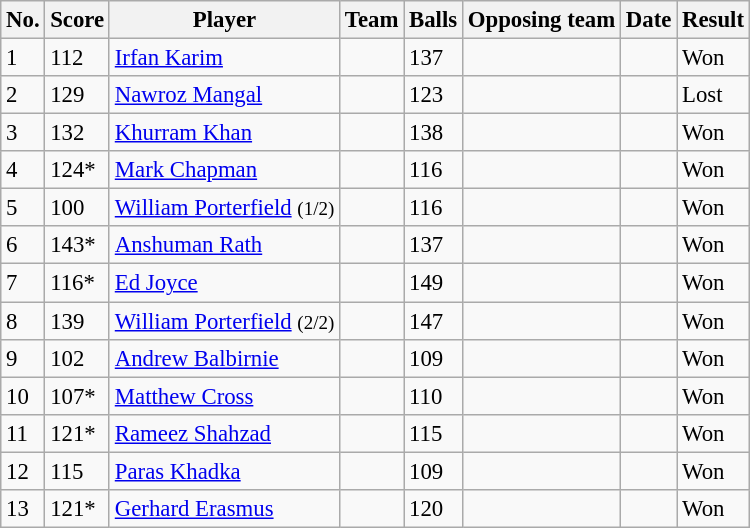<table class="wikitable sortable" style="font-size:95%">
<tr>
<th>No.</th>
<th>Score</th>
<th>Player</th>
<th>Team</th>
<th>Balls</th>
<th>Opposing team</th>
<th>Date</th>
<th>Result</th>
</tr>
<tr>
<td>1</td>
<td>112</td>
<td><a href='#'>Irfan Karim</a></td>
<td></td>
<td> 137</td>
<td></td>
<td></td>
<td>Won</td>
</tr>
<tr>
<td>2</td>
<td>129</td>
<td><a href='#'>Nawroz Mangal</a></td>
<td></td>
<td> 123</td>
<td></td>
<td></td>
<td>Lost</td>
</tr>
<tr>
<td>3</td>
<td>132</td>
<td><a href='#'>Khurram Khan</a></td>
<td></td>
<td> 138</td>
<td></td>
<td></td>
<td>Won</td>
</tr>
<tr>
<td>4</td>
<td>124*</td>
<td><a href='#'>Mark Chapman</a></td>
<td></td>
<td> 116</td>
<td></td>
<td></td>
<td>Won</td>
</tr>
<tr>
<td>5</td>
<td>100</td>
<td><a href='#'>William Porterfield</a> <small>(1/2)</small></td>
<td></td>
<td> 116</td>
<td></td>
<td></td>
<td>Won</td>
</tr>
<tr>
<td>6</td>
<td>143*</td>
<td><a href='#'>Anshuman Rath</a></td>
<td></td>
<td> 137</td>
<td></td>
<td></td>
<td>Won</td>
</tr>
<tr>
<td>7</td>
<td>116*</td>
<td><a href='#'>Ed Joyce</a></td>
<td></td>
<td> 149</td>
<td></td>
<td></td>
<td>Won</td>
</tr>
<tr>
<td>8</td>
<td>139</td>
<td><a href='#'>William Porterfield</a> <small>(2/2)</small></td>
<td></td>
<td> 147</td>
<td></td>
<td></td>
<td>Won</td>
</tr>
<tr>
<td>9</td>
<td>102</td>
<td><a href='#'>Andrew Balbirnie</a></td>
<td></td>
<td> 109</td>
<td></td>
<td></td>
<td>Won</td>
</tr>
<tr>
<td>10</td>
<td>107*</td>
<td><a href='#'>Matthew Cross</a></td>
<td></td>
<td> 110</td>
<td></td>
<td></td>
<td>Won</td>
</tr>
<tr>
<td>11</td>
<td>121*</td>
<td><a href='#'>Rameez Shahzad</a></td>
<td></td>
<td> 115</td>
<td></td>
<td></td>
<td>Won</td>
</tr>
<tr>
<td>12</td>
<td>115</td>
<td><a href='#'>Paras Khadka</a></td>
<td></td>
<td> 109</td>
<td></td>
<td></td>
<td>Won</td>
</tr>
<tr>
<td>13</td>
<td>121*</td>
<td><a href='#'>Gerhard Erasmus</a></td>
<td></td>
<td> 120</td>
<td></td>
<td></td>
<td>Won</td>
</tr>
</table>
